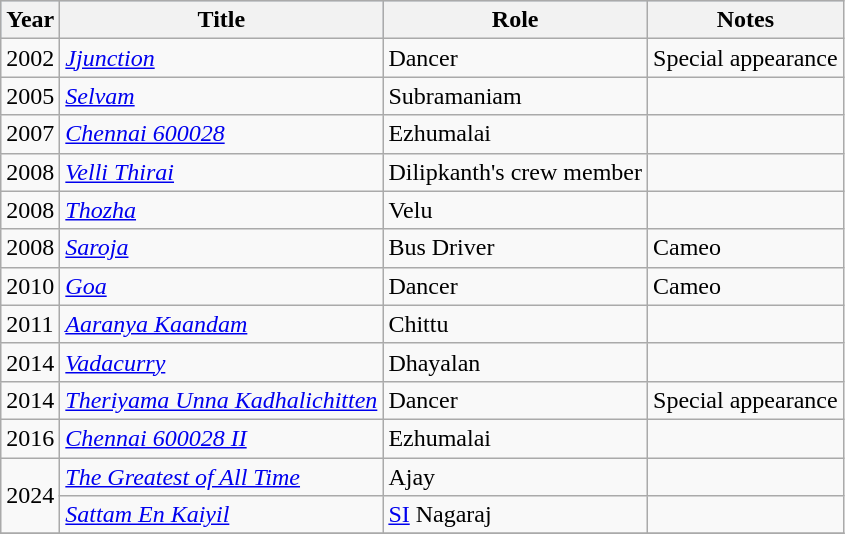<table class="wikitable sortable">
<tr style="background:#B0C4DE;">
<th scope="col">Year</th>
<th scope="col">Title</th>
<th scope="col">Role</th>
<th scope="col" class=unsortable>Notes</th>
</tr>
<tr>
<td>2002</td>
<td><em><a href='#'>Jjunction</a></em></td>
<td>Dancer</td>
<td>Special appearance</td>
</tr>
<tr>
<td>2005</td>
<td><em><a href='#'>Selvam</a></em></td>
<td>Subramaniam</td>
<td></td>
</tr>
<tr>
<td>2007</td>
<td><em><a href='#'>Chennai 600028</a></em></td>
<td>Ezhumalai</td>
<td></td>
</tr>
<tr>
<td>2008</td>
<td><em><a href='#'>Velli Thirai</a></em></td>
<td>Dilipkanth's crew member</td>
<td></td>
</tr>
<tr>
<td>2008</td>
<td><em><a href='#'>Thozha</a></em></td>
<td>Velu</td>
<td></td>
</tr>
<tr>
<td>2008</td>
<td><em><a href='#'>Saroja</a></em></td>
<td>Bus Driver</td>
<td>Cameo</td>
</tr>
<tr>
<td>2010</td>
<td><em><a href='#'>Goa</a></em></td>
<td>Dancer</td>
<td>Cameo</td>
</tr>
<tr>
<td>2011</td>
<td><em><a href='#'>Aaranya Kaandam</a></em></td>
<td>Chittu</td>
<td></td>
</tr>
<tr>
<td>2014</td>
<td><em><a href='#'>Vadacurry</a></em></td>
<td>Dhayalan</td>
<td></td>
</tr>
<tr>
<td>2014</td>
<td><em><a href='#'>Theriyama Unna Kadhalichitten</a></em></td>
<td>Dancer</td>
<td>Special appearance</td>
</tr>
<tr>
<td>2016</td>
<td><em><a href='#'>Chennai 600028 II</a></em></td>
<td>Ezhumalai</td>
<td></td>
</tr>
<tr>
<td rowspan="2">2024</td>
<td><em><a href='#'>The Greatest of All Time</a></em></td>
<td>Ajay</td>
<td></td>
</tr>
<tr>
<td><em><a href='#'>Sattam En Kaiyil</a></em></td>
<td><a href='#'>SI</a> Nagaraj</td>
<td></td>
</tr>
<tr>
</tr>
</table>
